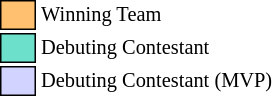<table class="toccolours" style="white-space: nowrap; font-size: 85%">
<tr>
<td style="background:#FFC06F; border: 1px solid black">      </td>
<td>Winning Team</td>
</tr>
<tr>
<td style="background:#6de0cb; border: 1px solid black">      </td>
<td>Debuting Contestant</td>
</tr>
<tr>
<td style="background:#d3d3ff; border: 1px solid black">      </td>
<td>Debuting Contestant (MVP)</td>
</tr>
</table>
